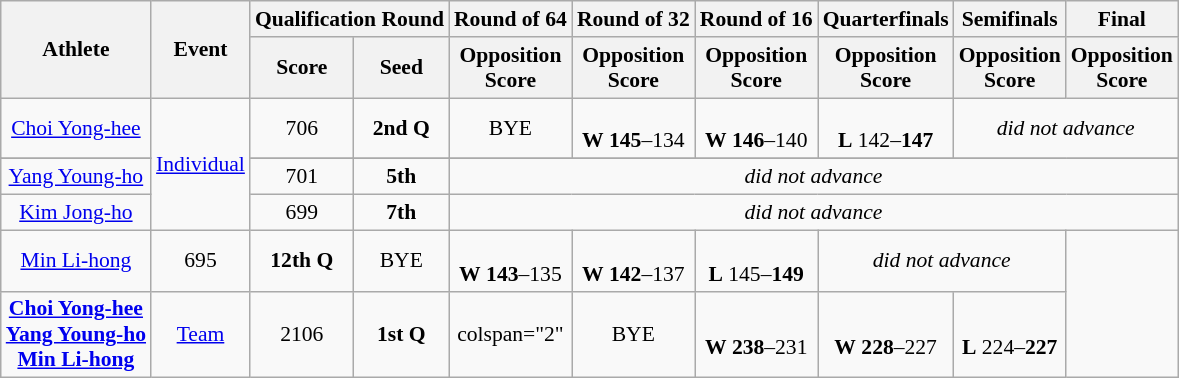<table class="wikitable" style="font-size:90%; text-align:center;">
<tr>
<th rowspan="2">Athlete</th>
<th rowspan="2">Event</th>
<th colspan="2">Qualification Round</th>
<th>Round of 64</th>
<th>Round of 32</th>
<th>Round of 16</th>
<th>Quarterfinals</th>
<th>Semifinals</th>
<th>Final</th>
</tr>
<tr>
<th>Score</th>
<th>Seed</th>
<th>Opposition<br>Score</th>
<th>Opposition<br>Score</th>
<th>Opposition<br>Score</th>
<th>Opposition<br>Score</th>
<th>Opposition<br>Score</th>
<th>Opposition<br>Score</th>
</tr>
<tr>
<td><a href='#'>Choi Yong-hee</a></td>
<td rowspan=4><a href='#'>Individual</a></td>
<td align=center>706</td>
<td align=center><strong>2nd Q</strong></td>
<td align=center>BYE</td>
<td align=center><br><strong>W</strong> <strong>145</strong>–134</td>
<td align=center><br><strong>W</strong> <strong>146</strong>–140</td>
<td align=center><br><strong>L</strong> 142–<strong>147</strong></td>
<td align=center colspan="2"><em>did not advance</em></td>
</tr>
<tr>
</tr>
<tr>
<td><a href='#'>Yang Young-ho</a></td>
<td align=center>701</td>
<td align=center><strong>5th</strong></td>
<td align=center colspan="7"><em>did not advance</em></td>
</tr>
<tr>
<td><a href='#'>Kim Jong-ho</a></td>
<td align=center>699</td>
<td align=center><strong>7th</strong></td>
<td align=center colspan="7"><em>did not advance</em></td>
</tr>
<tr>
<td><a href='#'>Min Li-hong</a></td>
<td align=center>695</td>
<td align=center><strong>12th Q</strong></td>
<td align=center>BYE</td>
<td align=center><br><strong>W</strong> <strong>143</strong>–135</td>
<td align=center><br><strong>W</strong> <strong>142</strong>–137</td>
<td align=center><br><strong>L</strong> 145–<strong>149</strong></td>
<td align=center colspan="2"><em>did not advance</em></td>
</tr>
<tr>
<td><strong><a href='#'>Choi Yong-hee</a><br><a href='#'>Yang Young-ho</a><br><a href='#'>Min Li-hong</a></strong></td>
<td align=center><a href='#'>Team</a></td>
<td align=center>2106</td>
<td align=center><strong>1st Q</strong></td>
<td>colspan="2" </td>
<td align=center>BYE</td>
<td align=center><br><strong>W</strong> <strong>238</strong>–231</td>
<td align=center><br><strong>W</strong> <strong>228</strong>–227</td>
<td align=center><br><strong>L</strong> 224–<strong>227</strong><br></td>
</tr>
</table>
